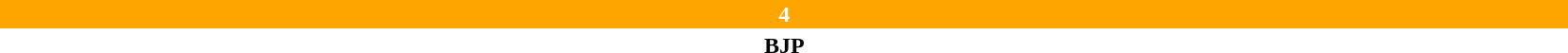<table style="width:88%; text-align:center;">
<tr style="color:white;">
<td style="background:orange; width:100%;"><strong>4</strong></td>
</tr>
<tr>
<td><span><strong>BJP</strong></span></td>
</tr>
</table>
